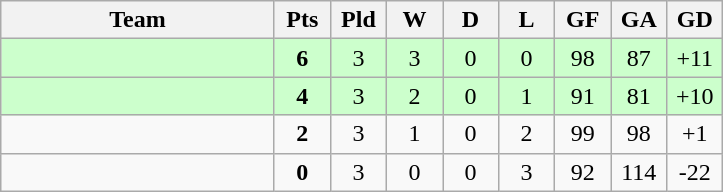<table class="wikitable" style="text-align: center;" |>
<tr>
<th width="175">Team</th>
<th width="30">Pts</th>
<th width="30">Pld</th>
<th width="30">W</th>
<th width="30">D</th>
<th width="30">L</th>
<th width="30">GF</th>
<th width="30">GA</th>
<th width="30">GD</th>
</tr>
<tr bgcolor="ccffcc">
<td style="text-align:left;"></td>
<td><strong>6</strong></td>
<td>3</td>
<td>3</td>
<td>0</td>
<td>0</td>
<td>98</td>
<td>87</td>
<td>+11</td>
</tr>
<tr bgcolor="ccffcc">
<td style="text-align:left;"></td>
<td><strong>4</strong></td>
<td>3</td>
<td>2</td>
<td>0</td>
<td>1</td>
<td>91</td>
<td>81</td>
<td>+10</td>
</tr>
<tr>
<td style="text-align:left;"></td>
<td><strong>2</strong></td>
<td>3</td>
<td>1</td>
<td>0</td>
<td>2</td>
<td>99</td>
<td>98</td>
<td>+1</td>
</tr>
<tr>
<td style="text-align:left;"></td>
<td><strong>0</strong></td>
<td>3</td>
<td>0</td>
<td>0</td>
<td>3</td>
<td>92</td>
<td>114</td>
<td>-22</td>
</tr>
</table>
